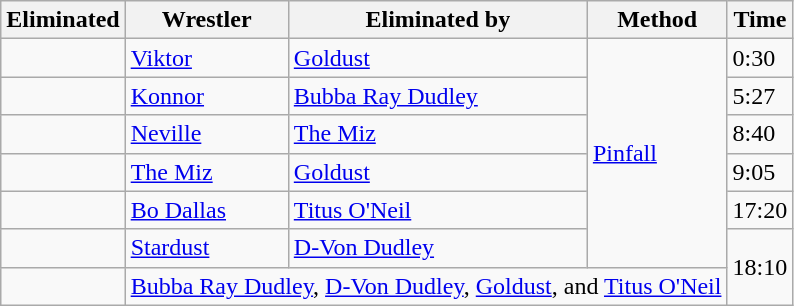<table class="wikitable sortable">
<tr>
<th>Eliminated</th>
<th>Wrestler</th>
<th>Eliminated by</th>
<th>Method</th>
<th>Time</th>
</tr>
<tr>
<td></td>
<td><a href='#'>Viktor</a></td>
<td><a href='#'>Goldust</a></td>
<td rowspan=6><a href='#'>Pinfall</a></td>
<td>0:30</td>
</tr>
<tr>
<td></td>
<td><a href='#'>Konnor</a></td>
<td><a href='#'>Bubba Ray Dudley</a></td>
<td>5:27</td>
</tr>
<tr>
<td></td>
<td><a href='#'>Neville</a></td>
<td><a href='#'>The Miz</a></td>
<td>8:40</td>
</tr>
<tr>
<td></td>
<td><a href='#'>The Miz</a></td>
<td><a href='#'>Goldust</a></td>
<td>9:05</td>
</tr>
<tr>
<td></td>
<td><a href='#'>Bo Dallas</a></td>
<td><a href='#'>Titus O'Neil</a></td>
<td>17:20</td>
</tr>
<tr>
<td></td>
<td><a href='#'>Stardust</a></td>
<td><a href='#'>D-Von Dudley</a></td>
<td rowspan=2>18:10</td>
</tr>
<tr>
<td></td>
<td colspan="3"><a href='#'>Bubba Ray Dudley</a>, <a href='#'>D-Von Dudley</a>, <a href='#'>Goldust</a>, and <a href='#'>Titus O'Neil</a></td>
</tr>
</table>
